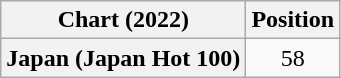<table class="wikitable plainrowheaders" style="text-align:center">
<tr>
<th scope="col">Chart (2022)</th>
<th scope="col">Position</th>
</tr>
<tr>
<th scope="row">Japan (Japan Hot 100)</th>
<td>58</td>
</tr>
</table>
